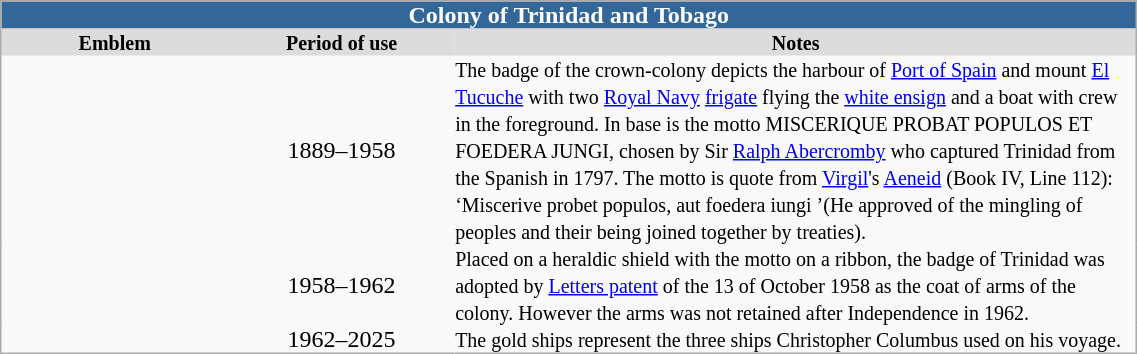<table width="60%" cellpadding="0" cellspacing="0" border="0" border="1" cellpadding="4" cellspacing="0" style="margin: 0.5em 1em 0.5em 0; background: #f9f9f9; border: 1px #aaa solid; border-collapse: collapse;">
<tr>
<td align="center" colspan=3 style="background-color:#369; color:white;"><strong>Colony of Trinidad and Tobago</strong></td>
</tr>
<tr>
<th bgcolor = "#DCDCDC" width = "20%"><small>Emblem</small></th>
<th bgcolor = "#DCDCDC" width = "20%"><small>Period of use</small></th>
<th bgcolor = "#DCDCDC" width = "60%"><small>Notes</small></th>
</tr>
<tr>
<td align="center"></td>
<td align="center">1889–1958</td>
<td><small>The badge of the crown-colony depicts the harbour of <a href='#'>Port of Spain</a> and mount <a href='#'>El Tucuche</a> with two <a href='#'>Royal Navy</a> <a href='#'>frigate</a> flying the <a href='#'>white ensign</a> and a boat with crew in the foreground. In base is the motto MISCERIQUE PROBAT POPULOS ET FOEDERA JUNGI, chosen by Sir <a href='#'>Ralph Abercromby</a> who captured Trinidad from the Spanish in 1797. The motto is quote from <a href='#'>Virgil</a>'s <a href='#'>Aeneid</a> (Book IV, Line 112): ‘Miscerive probet populos, aut foedera iungi ’(He approved of the mingling of peoples and their being joined together by treaties).</small></td>
</tr>
<tr>
<td align="center"></td>
<td align="center">1958–1962</td>
<td><small>Placed on a heraldic shield with the motto on a ribbon, the badge of Trinidad was adopted by <a href='#'>Letters patent</a> of the 13 of October 1958 as the coat of arms of the colony. However the arms was not retained after Independence in 1962.</small></td>
</tr>
<tr>
<td align="center"></td>
<td align="center">1962–2025</td>
<td><small>The gold ships represent the three ships Christopher Columbus used on his voyage.</small></td>
</tr>
<tr>
</tr>
</table>
